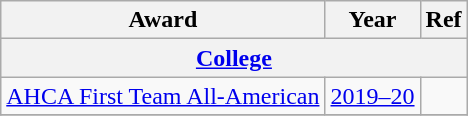<table class="wikitable">
<tr>
<th>Award</th>
<th>Year</th>
<th>Ref</th>
</tr>
<tr>
<th colspan="3"><a href='#'>College</a></th>
</tr>
<tr>
<td><a href='#'>AHCA First Team All-American</a></td>
<td><a href='#'>2019–20</a></td>
<td></td>
</tr>
<tr>
</tr>
</table>
